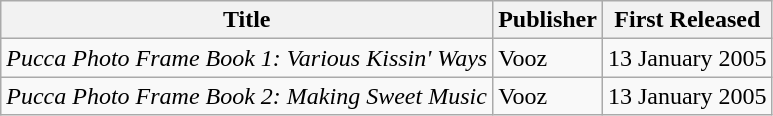<table class="wikitable">
<tr>
<th>Title</th>
<th>Publisher</th>
<th>First Released</th>
</tr>
<tr>
<td><em>Pucca Photo Frame Book 1: Various Kissin' Ways</em></td>
<td>Vooz</td>
<td>13 January 2005</td>
</tr>
<tr>
<td><em>Pucca Photo Frame Book 2: Making Sweet Music</em></td>
<td>Vooz</td>
<td>13 January 2005</td>
</tr>
</table>
